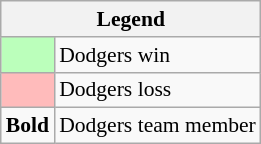<table class="wikitable" style="font-size:90%">
<tr>
<th colspan="2">Legend</th>
</tr>
<tr>
<td style="background:#bfb;"> </td>
<td>Dodgers win</td>
</tr>
<tr>
<td style="background:#fbb;"> </td>
<td>Dodgers loss</td>
</tr>
<tr>
<td><strong>Bold</strong></td>
<td>Dodgers team member</td>
</tr>
</table>
